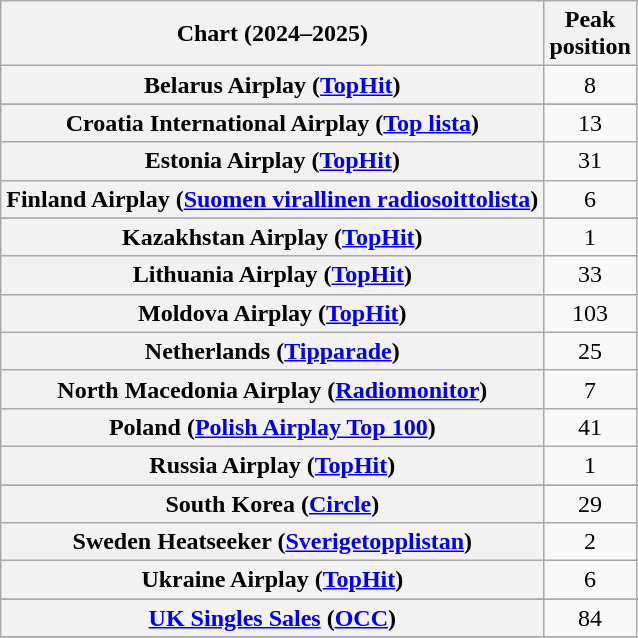<table class="wikitable sortable plainrowheaders" style="text-align:center">
<tr>
<th scope="col">Chart (2024–2025)</th>
<th scope="col">Peak<br>position</th>
</tr>
<tr>
<th scope="row">Belarus Airplay (<a href='#'>TopHit</a>)</th>
<td>8</td>
</tr>
<tr>
</tr>
<tr>
<th scope="row">Croatia International Airplay (<a href='#'>Top lista</a>)</th>
<td>13</td>
</tr>
<tr>
<th scope="row">Estonia Airplay (<a href='#'>TopHit</a>)</th>
<td>31</td>
</tr>
<tr>
<th scope="row">Finland Airplay (<a href='#'>Suomen virallinen radiosoittolista</a>)</th>
<td>6</td>
</tr>
<tr>
</tr>
<tr>
<th scope="row">Kazakhstan Airplay (<a href='#'>TopHit</a>)</th>
<td>1</td>
</tr>
<tr>
<th scope="row">Lithuania Airplay (<a href='#'>TopHit</a>)</th>
<td>33</td>
</tr>
<tr>
<th scope="row">Moldova Airplay (<a href='#'>TopHit</a>)</th>
<td>103</td>
</tr>
<tr>
<th scope="row">Netherlands (<a href='#'>Tipparade</a>)</th>
<td>25</td>
</tr>
<tr>
<th scope="row">North Macedonia Airplay (<a href='#'>Radiomonitor</a>)</th>
<td>7</td>
</tr>
<tr>
<th scope="row">Poland (<a href='#'>Polish Airplay Top 100</a>)</th>
<td>41</td>
</tr>
<tr>
<th scope="row">Russia Airplay (<a href='#'>TopHit</a>)</th>
<td>1</td>
</tr>
<tr>
</tr>
<tr>
<th scope="row">South Korea  (<a href='#'>Circle</a>)</th>
<td>29</td>
</tr>
<tr>
<th scope="row">Sweden Heatseeker (<a href='#'>Sverigetopplistan</a>)</th>
<td>2</td>
</tr>
<tr>
<th scope="row">Ukraine Airplay (<a href='#'>TopHit</a>)</th>
<td>6</td>
</tr>
<tr>
</tr>
<tr>
<th scope="row"><a href='#'>UK Singles Sales</a> (<a href='#'>OCC</a>)</th>
<td>84</td>
</tr>
<tr>
</tr>
</table>
